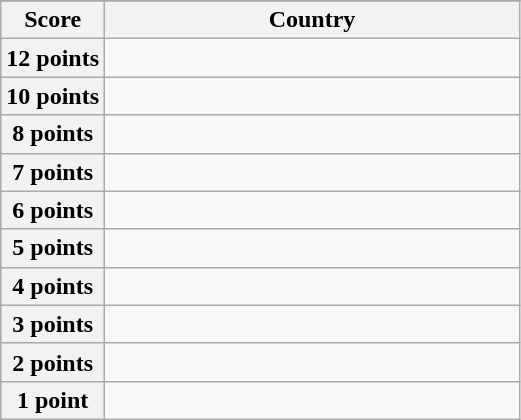<table class="wikitable">
<tr>
</tr>
<tr>
<th scope="col" width="20%">Score</th>
<th scope="col">Country</th>
</tr>
<tr>
<th scope="row">12 points</th>
<td></td>
</tr>
<tr>
<th scope="row">10 points</th>
<td></td>
</tr>
<tr>
<th scope="row">8 points</th>
<td></td>
</tr>
<tr>
<th scope="row">7 points</th>
<td></td>
</tr>
<tr>
<th scope="row">6 points</th>
<td></td>
</tr>
<tr>
<th scope="row">5 points</th>
<td></td>
</tr>
<tr>
<th scope="row">4 points</th>
<td></td>
</tr>
<tr>
<th scope="row">3 points</th>
<td></td>
</tr>
<tr>
<th scope="row">2 points</th>
<td></td>
</tr>
<tr>
<th scope="row">1 point</th>
<td></td>
</tr>
</table>
